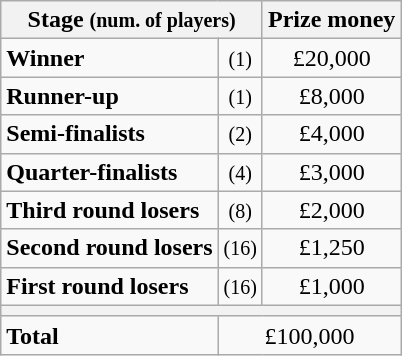<table class="wikitable">
<tr>
<th colspan=2>Stage <small>(num. of players)</small></th>
<th>Prize money</th>
</tr>
<tr>
<td><strong>Winner</strong></td>
<td align=center><small>(1)</small></td>
<td align=center>£20,000</td>
</tr>
<tr>
<td><strong>Runner-up</strong></td>
<td align=center><small>(1)</small></td>
<td align=center>£8,000</td>
</tr>
<tr>
<td><strong>Semi-finalists</strong></td>
<td align=center><small>(2)</small></td>
<td align=center>£4,000</td>
</tr>
<tr>
<td><strong>Quarter-finalists</strong></td>
<td align=center><small>(4)</small></td>
<td align=center>£3,000</td>
</tr>
<tr>
<td><strong>Third round losers</strong></td>
<td align=center><small>(8)</small></td>
<td align=center>£2,000</td>
</tr>
<tr>
<td><strong>Second round losers</strong></td>
<td align=center><small>(16)</small></td>
<td align=center>£1,250</td>
</tr>
<tr>
<td><strong>First round losers</strong></td>
<td align=center><small>(16)</small></td>
<td align=center>£1,000</td>
</tr>
<tr>
<th colspan=3></th>
</tr>
<tr>
<td><strong>Total</strong></td>
<td align=center colspan=2>£100,000</td>
</tr>
</table>
